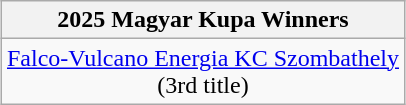<table class=wikitable style="text-align:center; margin:auto">
<tr>
<th>2025 Magyar Kupa Winners</th>
</tr>
<tr>
<td><a href='#'>Falco-Vulcano Energia KC Szombathely</a><br>(3rd title)</td>
</tr>
</table>
